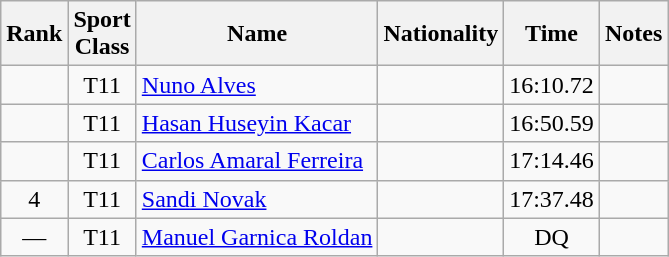<table class="wikitable sortable" style="text-align:center">
<tr>
<th>Rank</th>
<th>Sport<br>Class</th>
<th>Name</th>
<th>Nationality</th>
<th>Time</th>
<th>Notes</th>
</tr>
<tr>
<td></td>
<td>T11</td>
<td align=left><a href='#'>Nuno Alves</a></td>
<td align=left></td>
<td>16:10.72</td>
<td></td>
</tr>
<tr>
<td></td>
<td>T11</td>
<td align=left><a href='#'>Hasan Huseyin Kacar</a></td>
<td align=left></td>
<td>16:50.59</td>
<td></td>
</tr>
<tr>
<td></td>
<td>T11</td>
<td align=left><a href='#'>Carlos Amaral Ferreira</a></td>
<td align=left></td>
<td>17:14.46</td>
<td></td>
</tr>
<tr>
<td>4</td>
<td>T11</td>
<td align=left><a href='#'>Sandi Novak</a></td>
<td align=left></td>
<td>17:37.48</td>
<td></td>
</tr>
<tr>
<td>—</td>
<td>T11</td>
<td align=left><a href='#'>Manuel Garnica Roldan</a></td>
<td align=left></td>
<td>DQ</td>
<td></td>
</tr>
</table>
